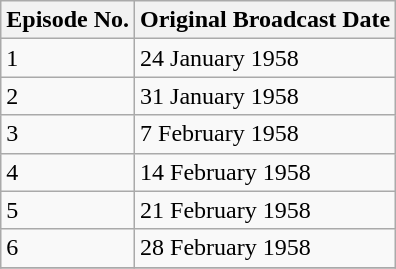<table class="wikitable">
<tr>
<th>Episode No.</th>
<th>Original Broadcast Date</th>
</tr>
<tr>
<td>1</td>
<td>24 January 1958</td>
</tr>
<tr>
<td>2</td>
<td>31 January 1958</td>
</tr>
<tr>
<td>3</td>
<td>7 February 1958</td>
</tr>
<tr>
<td>4</td>
<td>14 February 1958</td>
</tr>
<tr>
<td>5</td>
<td>21 February 1958</td>
</tr>
<tr>
<td>6</td>
<td>28 February 1958</td>
</tr>
<tr>
</tr>
</table>
